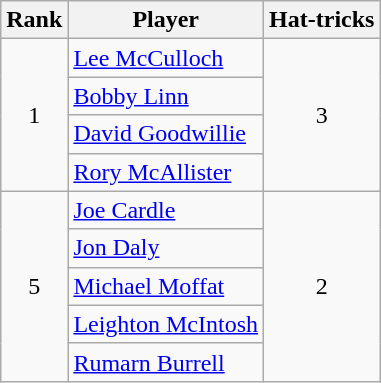<table class="wikitable">
<tr>
<th>Rank</th>
<th>Player</th>
<th>Hat-tricks</th>
</tr>
<tr>
<td rowspan="4" style="text-align:center">1</td>
<td> <a href='#'>Lee McCulloch</a></td>
<td rowspan="4" style="text-align:center">3</td>
</tr>
<tr>
<td> <a href='#'>Bobby Linn</a></td>
</tr>
<tr>
<td> <a href='#'>David Goodwillie</a></td>
</tr>
<tr>
<td> <a href='#'>Rory McAllister</a></td>
</tr>
<tr>
<td rowspan="5" style="text-align:center">5</td>
<td> <a href='#'>Joe Cardle</a></td>
<td rowspan="5" style="text-align:center">2</td>
</tr>
<tr>
<td> <a href='#'>Jon Daly</a></td>
</tr>
<tr>
<td> <a href='#'>Michael Moffat</a></td>
</tr>
<tr>
<td> <a href='#'>Leighton McIntosh</a></td>
</tr>
<tr>
<td> <a href='#'>Rumarn Burrell</a></td>
</tr>
</table>
